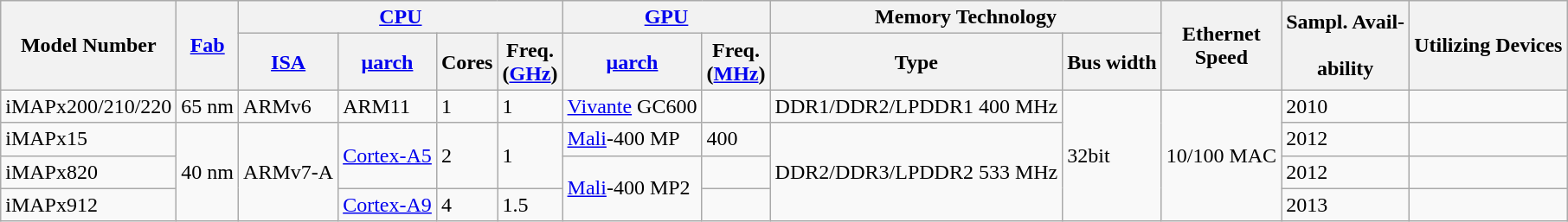<table class="wikitable">
<tr>
<th rowspan="2">Model Number</th>
<th rowspan="2"><a href='#'>Fab</a></th>
<th colspan="4"><a href='#'>CPU</a></th>
<th colspan="2"><a href='#'>GPU</a></th>
<th colspan="2">Memory Technology</th>
<th rowspan="2">Ethernet<br>Speed</th>
<th rowspan="2">Sampl. Avail-<br><br>ability</th>
<th rowspan="2">Utilizing Devices</th>
</tr>
<tr>
<th><a href='#'>ISA</a></th>
<th><a href='#'>μarch</a></th>
<th>Cores</th>
<th>Freq.<br>(<a href='#'>GHz</a>)</th>
<th><a href='#'>μarch</a></th>
<th>Freq.<br>(<a href='#'>MHz</a>)</th>
<th>Type</th>
<th>Bus width</th>
</tr>
<tr>
<td>iMAPx200/210/220</td>
<td>65 nm</td>
<td>ARMv6</td>
<td>ARM11</td>
<td>1</td>
<td>1</td>
<td><a href='#'>Vivante</a> GC600</td>
<td></td>
<td>DDR1/DDR2/LPDDR1 400 MHz</td>
<td rowspan="4">32bit</td>
<td rowspan="4">10/100 MAC</td>
<td>2010</td>
<td></td>
</tr>
<tr>
<td>iMAPx15</td>
<td rowspan="3">40 nm</td>
<td rowspan="3">ARMv7-A</td>
<td rowspan="2"><a href='#'>Cortex-A5</a></td>
<td rowspan="2">2</td>
<td rowspan="2">1</td>
<td><a href='#'>Mali</a>-400 MP</td>
<td>400</td>
<td rowspan="3">DDR2/DDR3/LPDDR2 533 MHz</td>
<td>2012</td>
<td></td>
</tr>
<tr>
<td>iMAPx820</td>
<td rowspan="2"><a href='#'>Mali</a>-400 MP2</td>
<td></td>
<td>2012</td>
<td></td>
</tr>
<tr>
<td>iMAPx912</td>
<td rowspan="2"><a href='#'>Cortex-A9</a></td>
<td>4</td>
<td>1.5</td>
<td></td>
<td>2013</td>
<td></td>
</tr>
</table>
